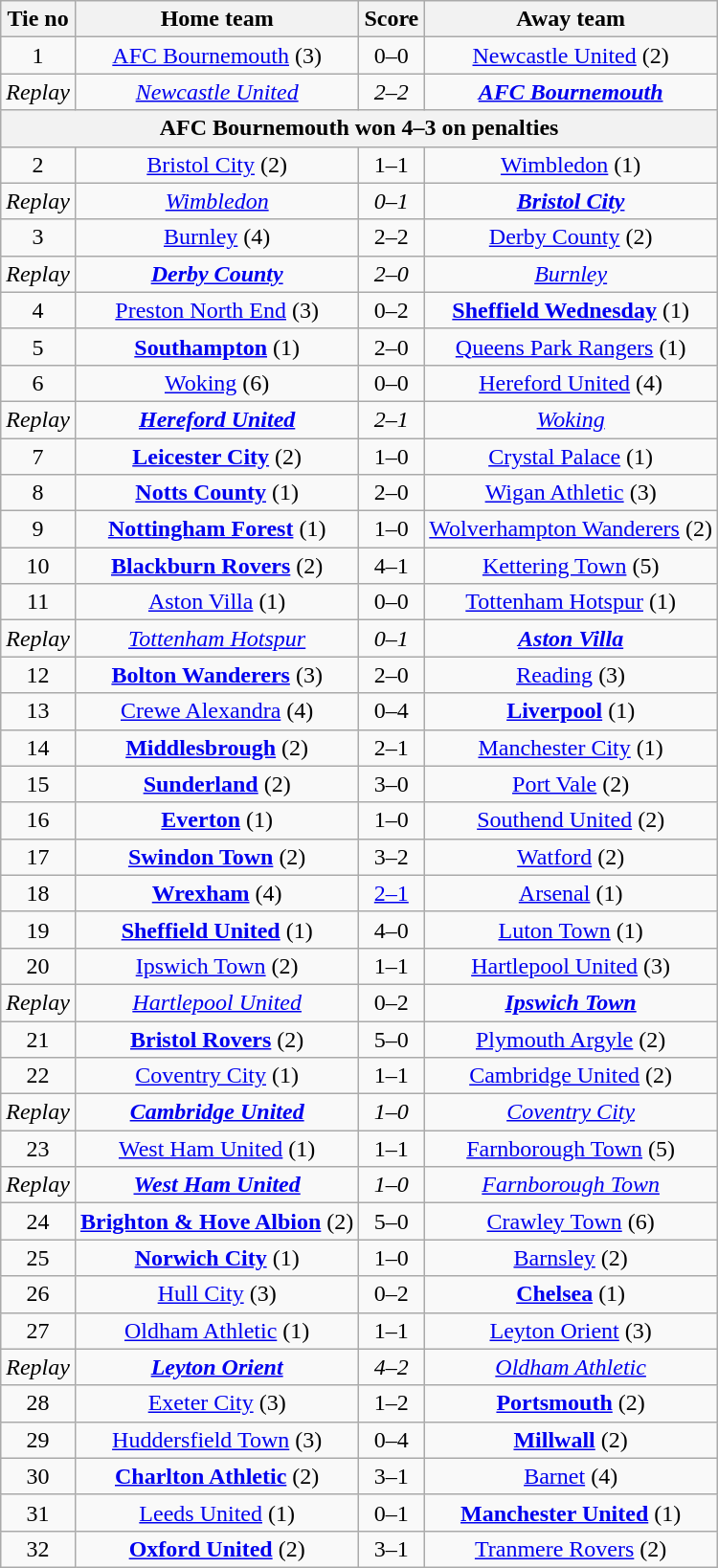<table class="wikitable" style="text-align: center">
<tr>
<th>Tie no</th>
<th>Home team</th>
<th>Score</th>
<th>Away team</th>
</tr>
<tr>
<td>1</td>
<td><a href='#'>AFC Bournemouth</a> (3)</td>
<td>0–0</td>
<td><a href='#'>Newcastle United</a> (2)</td>
</tr>
<tr>
<td><em>Replay</em></td>
<td><em><a href='#'>Newcastle United</a></em></td>
<td><em>2–2</em></td>
<td><strong><em><a href='#'>AFC Bournemouth</a></em></strong></td>
</tr>
<tr>
<th colspan=4>AFC Bournemouth won 4–3 on penalties</th>
</tr>
<tr>
<td>2</td>
<td><a href='#'>Bristol City</a> (2)</td>
<td>1–1</td>
<td><a href='#'>Wimbledon</a> (1)</td>
</tr>
<tr>
<td><em>Replay</em></td>
<td><em><a href='#'>Wimbledon</a></em></td>
<td><em>0–1</em></td>
<td><strong><em><a href='#'>Bristol City</a></em></strong></td>
</tr>
<tr>
<td>3</td>
<td><a href='#'>Burnley</a> (4)</td>
<td>2–2</td>
<td><a href='#'>Derby County</a> (2)</td>
</tr>
<tr>
<td><em>Replay</em></td>
<td><strong><em><a href='#'>Derby County</a></em></strong></td>
<td><em>2–0</em></td>
<td><em><a href='#'>Burnley</a></em></td>
</tr>
<tr>
<td>4</td>
<td><a href='#'>Preston North End</a> (3)</td>
<td>0–2</td>
<td><strong><a href='#'>Sheffield Wednesday</a></strong> (1)</td>
</tr>
<tr>
<td>5</td>
<td><strong><a href='#'>Southampton</a></strong> (1)</td>
<td>2–0</td>
<td><a href='#'>Queens Park Rangers</a> (1)</td>
</tr>
<tr>
<td>6</td>
<td><a href='#'>Woking</a> (6)</td>
<td>0–0</td>
<td><a href='#'>Hereford United</a> (4)</td>
</tr>
<tr>
<td><em>Replay</em></td>
<td><strong><em><a href='#'>Hereford United</a></em></strong></td>
<td><em>2–1</em></td>
<td><em><a href='#'>Woking</a></em></td>
</tr>
<tr>
<td>7</td>
<td><strong><a href='#'>Leicester City</a></strong> (2)</td>
<td>1–0</td>
<td><a href='#'>Crystal Palace</a> (1)</td>
</tr>
<tr>
<td>8</td>
<td><strong><a href='#'>Notts County</a></strong> (1)</td>
<td>2–0</td>
<td><a href='#'>Wigan Athletic</a> (3)</td>
</tr>
<tr>
<td>9</td>
<td><strong><a href='#'>Nottingham Forest</a></strong> (1)</td>
<td>1–0</td>
<td><a href='#'>Wolverhampton Wanderers</a> (2)</td>
</tr>
<tr>
<td>10</td>
<td><strong><a href='#'>Blackburn Rovers</a></strong> (2)</td>
<td>4–1</td>
<td><a href='#'>Kettering Town</a> (5)</td>
</tr>
<tr>
<td>11</td>
<td><a href='#'>Aston Villa</a> (1)</td>
<td>0–0</td>
<td><a href='#'>Tottenham Hotspur</a> (1)</td>
</tr>
<tr>
<td><em>Replay</em></td>
<td><em><a href='#'>Tottenham Hotspur</a></em></td>
<td><em>0–1</em></td>
<td><strong><em><a href='#'>Aston Villa</a></em></strong></td>
</tr>
<tr>
<td>12</td>
<td><strong><a href='#'>Bolton Wanderers</a></strong> (3)</td>
<td>2–0</td>
<td><a href='#'>Reading</a> (3)</td>
</tr>
<tr>
<td>13</td>
<td><a href='#'>Crewe Alexandra</a> (4)</td>
<td>0–4</td>
<td><strong><a href='#'>Liverpool</a></strong> (1)</td>
</tr>
<tr>
<td>14</td>
<td><strong><a href='#'>Middlesbrough</a></strong> (2)</td>
<td>2–1</td>
<td><a href='#'>Manchester City</a> (1)</td>
</tr>
<tr>
<td>15</td>
<td><strong><a href='#'>Sunderland</a></strong> (2)</td>
<td>3–0</td>
<td><a href='#'>Port Vale</a> (2)</td>
</tr>
<tr>
<td>16</td>
<td><strong><a href='#'>Everton</a></strong> (1)</td>
<td>1–0</td>
<td><a href='#'>Southend United</a> (2)</td>
</tr>
<tr>
<td>17</td>
<td><strong><a href='#'>Swindon Town</a></strong> (2)</td>
<td>3–2</td>
<td><a href='#'>Watford</a> (2)</td>
</tr>
<tr>
<td>18</td>
<td><strong><a href='#'>Wrexham</a></strong> (4)</td>
<td><a href='#'>2–1</a></td>
<td><a href='#'>Arsenal</a> (1)</td>
</tr>
<tr>
<td>19</td>
<td><strong><a href='#'>Sheffield United</a></strong> (1)</td>
<td>4–0</td>
<td><a href='#'>Luton Town</a> (1)</td>
</tr>
<tr>
<td>20</td>
<td><a href='#'>Ipswich Town</a> (2)</td>
<td>1–1</td>
<td><a href='#'>Hartlepool United</a> (3)</td>
</tr>
<tr>
<td><em>Replay</em></td>
<td><em><a href='#'>Hartlepool United</a></em></td>
<td>0–2</td>
<td><strong><em><a href='#'>Ipswich Town</a></em></strong></td>
</tr>
<tr>
<td>21</td>
<td><strong><a href='#'>Bristol Rovers</a></strong> (2)</td>
<td>5–0</td>
<td><a href='#'>Plymouth Argyle</a> (2)</td>
</tr>
<tr>
<td>22</td>
<td><a href='#'>Coventry City</a> (1)</td>
<td>1–1</td>
<td><a href='#'>Cambridge United</a> (2)</td>
</tr>
<tr>
<td><em>Replay</em></td>
<td><strong><em><a href='#'>Cambridge United</a></em></strong></td>
<td><em>1–0</em></td>
<td><em><a href='#'>Coventry City</a></em></td>
</tr>
<tr>
<td>23</td>
<td><a href='#'>West Ham United</a> (1)</td>
<td>1–1</td>
<td><a href='#'>Farnborough Town</a> (5)</td>
</tr>
<tr>
<td><em>Replay</em></td>
<td><strong><em><a href='#'>West Ham United</a></em></strong></td>
<td><em>1–0</em></td>
<td><em><a href='#'>Farnborough Town</a></em></td>
</tr>
<tr>
<td>24</td>
<td><strong><a href='#'>Brighton & Hove Albion</a></strong> (2)</td>
<td>5–0</td>
<td><a href='#'>Crawley Town</a> (6)</td>
</tr>
<tr>
<td>25</td>
<td><strong><a href='#'>Norwich City</a></strong> (1)</td>
<td>1–0</td>
<td><a href='#'>Barnsley</a> (2)</td>
</tr>
<tr>
<td>26</td>
<td><a href='#'>Hull City</a> (3)</td>
<td>0–2</td>
<td><strong><a href='#'>Chelsea</a></strong> (1)</td>
</tr>
<tr>
<td>27</td>
<td><a href='#'>Oldham Athletic</a> (1)</td>
<td>1–1</td>
<td><a href='#'>Leyton Orient</a> (3)</td>
</tr>
<tr>
<td><em>Replay</em></td>
<td><strong><em><a href='#'>Leyton Orient</a></em></strong></td>
<td><em>4–2</em></td>
<td><em><a href='#'>Oldham Athletic</a></em></td>
</tr>
<tr>
<td>28</td>
<td><a href='#'>Exeter City</a> (3)</td>
<td>1–2</td>
<td><strong><a href='#'>Portsmouth</a></strong> (2)</td>
</tr>
<tr>
<td>29</td>
<td><a href='#'>Huddersfield Town</a> (3)</td>
<td>0–4</td>
<td><strong><a href='#'>Millwall</a></strong> (2)</td>
</tr>
<tr>
<td>30</td>
<td><strong><a href='#'>Charlton Athletic</a></strong> (2)</td>
<td>3–1</td>
<td><a href='#'>Barnet</a> (4)</td>
</tr>
<tr>
<td>31</td>
<td><a href='#'>Leeds United</a> (1)</td>
<td>0–1</td>
<td><strong><a href='#'>Manchester United</a></strong> (1)</td>
</tr>
<tr>
<td>32</td>
<td><strong><a href='#'>Oxford United</a></strong> (2)</td>
<td>3–1</td>
<td><a href='#'>Tranmere Rovers</a> (2)</td>
</tr>
</table>
